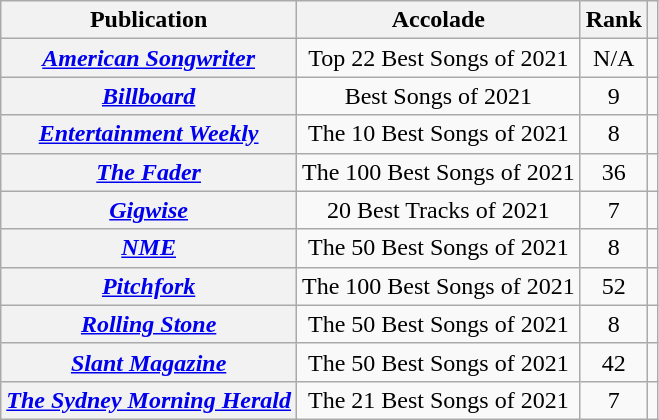<table class="wikitable sortable plainrowheaders" style="text-align:center;">
<tr>
<th>Publication</th>
<th class="unsortable">Accolade</th>
<th>Rank</th>
<th class="unsortable"></th>
</tr>
<tr>
<th scope="row"><em><a href='#'>American Songwriter</a></em></th>
<td>Top 22 Best Songs of 2021</td>
<td>N/A</td>
<td></td>
</tr>
<tr>
<th scope="row"><em><a href='#'>Billboard</a></em></th>
<td>Best Songs of 2021</td>
<td>9</td>
<td></td>
</tr>
<tr>
<th scope="row"><em><a href='#'>Entertainment Weekly</a></em></th>
<td>The 10 Best Songs of 2021</td>
<td>8</td>
<td></td>
</tr>
<tr>
<th scope="row"><em><a href='#'>The Fader</a></em></th>
<td>The 100 Best Songs of 2021</td>
<td>36</td>
<td></td>
</tr>
<tr>
<th scope="row"><em><a href='#'>Gigwise</a></em></th>
<td>20 Best Tracks of 2021</td>
<td>7</td>
<td></td>
</tr>
<tr>
<th scope="row"><em><a href='#'>NME</a></em></th>
<td>The 50 Best Songs of 2021</td>
<td>8</td>
<td></td>
</tr>
<tr>
<th scope="row"><em><a href='#'>Pitchfork</a></em></th>
<td>The 100 Best Songs of 2021</td>
<td>52</td>
<td></td>
</tr>
<tr>
<th scope="row"><em><a href='#'>Rolling Stone</a></em></th>
<td>The 50 Best Songs of 2021</td>
<td>8</td>
<td></td>
</tr>
<tr>
<th scope="row"><em><a href='#'>Slant Magazine</a></em></th>
<td>The 50 Best Songs of 2021</td>
<td>42</td>
<td></td>
</tr>
<tr>
<th scope="row"><em><a href='#'>The Sydney Morning Herald</a></em></th>
<td>The 21 Best Songs of 2021</td>
<td>7</td>
<td></td>
</tr>
</table>
